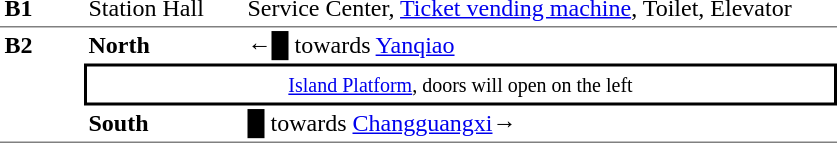<table table border=0 cellspacing=0 cellpadding=3>
<tr>
<td style="border-bottom:solid 1px gray;border-top:solid 0px gray;" width=50 valign=top><strong>B1</strong></td>
<td style="border-top:solid 0px gray;border-bottom:solid 1px gray;" width=100 valign=top>Station Hall</td>
<td style="border-top:solid 0px gray;border-bottom:solid 1px gray;" width=390 valign=top>Service Center, <a href='#'>Ticket vending machine</a>, Toilet, Elevator</td>
</tr>
<tr>
<td style="border-top:solid 0px gray;border-bottom:solid 1px gray;" width=50 rowspan=3 valign=top><strong>B2</strong></td>
<td style="border-top:solid 0px gray;" width=100><strong>North</strong></td>
<td style="border-top:solid 0px gray;" width=390>←<span>█</span>  towards <a href='#'>Yanqiao</a></td>
</tr>
<tr>
<td style="border-top:solid 2px black;border-right:solid 2px black;border-left:solid 2px black;border-bottom:solid 2px black;text-align:center;" colspan=2><small><a href='#'>Island Platform</a>, doors will open on the left</small></td>
</tr>
<tr>
<td style="border-bottom:solid 1px gray;"><strong>South</strong></td>
<td style="border-bottom:solid 1px gray;"><span>█</span> towards <a href='#'>Changguangxi</a>→</td>
</tr>
</table>
